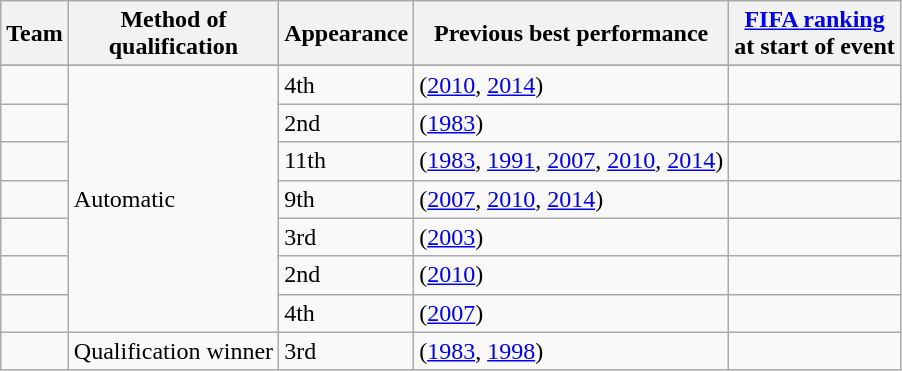<table class="wikitable sortable" style="text-align: left;">
<tr>
<th>Team</th>
<th>Method of<br>qualification</th>
<th data-sort-type="number">Appearance</th>
<th>Previous best performance</th>
<th><a href='#'>FIFA ranking</a><br>at start of event</th>
</tr>
<tr>
</tr>
<tr>
<td></td>
<td rowspan=7>Automatic</td>
<td>4th</td>
<td> (<a href='#'>2010</a>, <a href='#'>2014</a>)</td>
<td></td>
</tr>
<tr>
<td></td>
<td>2nd</td>
<td> (<a href='#'>1983</a>)</td>
<td></td>
</tr>
<tr>
<td></td>
<td>11th</td>
<td> (<a href='#'>1983</a>, <a href='#'>1991</a>, <a href='#'>2007</a>, <a href='#'>2010</a>, <a href='#'>2014</a>)</td>
<td></td>
</tr>
<tr>
<td></td>
<td>9th</td>
<td> (<a href='#'>2007</a>, <a href='#'>2010</a>, <a href='#'>2014</a>)</td>
<td></td>
</tr>
<tr>
<td></td>
<td>3rd</td>
<td> (<a href='#'>2003</a>)</td>
<td></td>
</tr>
<tr>
<td></td>
<td>2nd</td>
<td> (<a href='#'>2010</a>)</td>
<td></td>
</tr>
<tr>
<td></td>
<td>4th</td>
<td> (<a href='#'>2007</a>)</td>
<td></td>
</tr>
<tr>
<td></td>
<td>Qualification winner</td>
<td>3rd</td>
<td> (<a href='#'>1983</a>, <a href='#'>1998</a>)</td>
<td></td>
</tr>
</table>
